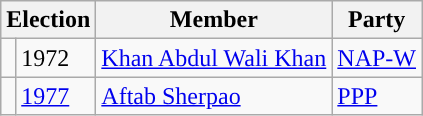<table class="wikitable">
<tr>
<th colspan="2">Election</th>
<th>Member</th>
<th>Party</th>
</tr>
<tr>
<td style="background-color: "></td>
<td>1972</td>
<td><a href='#'>Khan Abdul Wali Khan</a></td>
<td><a href='#'>NAP-W</a></td>
</tr>
<tr>
<td style="background-color: "></td>
<td><a href='#'>1977</a></td>
<td><a href='#'>Aftab Sherpao</a></td>
<td><a href='#'>PPP</a></td>
</tr>
</table>
